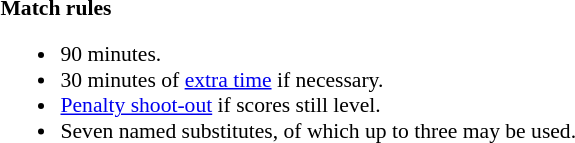<table style="width:100%; font-size:90%;">
<tr>
<td><br><strong>Match rules</strong><ul><li>90 minutes.</li><li>30 minutes of <a href='#'>extra time</a> if necessary.</li><li><a href='#'>Penalty shoot-out</a> if scores still level.</li><li>Seven named substitutes, of which up to three may be used.</li></ul></td>
</tr>
</table>
